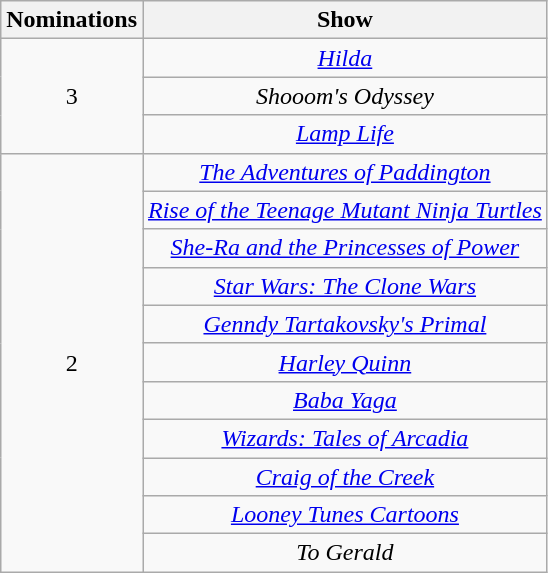<table class="wikitable" style="text-align: center">
<tr>
<th scope="col" width="55">Nominations</th>
<th scope="col" align="center">Show</th>
</tr>
<tr>
<td rowspan="3" style="text-align:center">3</td>
<td><em><a href='#'>Hilda</a></em></td>
</tr>
<tr>
<td><em>Shooom's Odyssey</em></td>
</tr>
<tr>
<td><em><a href='#'>Lamp Life</a></em></td>
</tr>
<tr>
<td rowspan="11" style="text-align:center">2</td>
<td><em><a href='#'>The Adventures of Paddington</a></em></td>
</tr>
<tr>
<td><em><a href='#'>Rise of the Teenage Mutant Ninja Turtles</a></em></td>
</tr>
<tr>
<td><em><a href='#'>She-Ra and the Princesses of Power</a></em></td>
</tr>
<tr>
<td><em><a href='#'>Star Wars: The Clone Wars</a></em></td>
</tr>
<tr>
<td><em><a href='#'>Genndy Tartakovsky's Primal</a></em></td>
</tr>
<tr>
<td><em><a href='#'>Harley Quinn</a></em></td>
</tr>
<tr>
<td><em><a href='#'>Baba Yaga</a></em></td>
</tr>
<tr>
<td><em><a href='#'>Wizards: Tales of Arcadia</a></em></td>
</tr>
<tr>
<td><em><a href='#'>Craig of the Creek</a></em></td>
</tr>
<tr>
<td><em><a href='#'>Looney Tunes Cartoons</a></em></td>
</tr>
<tr>
<td><em>To Gerald</em></td>
</tr>
</table>
